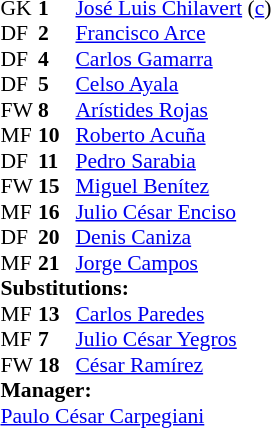<table style="font-size: 90%" cellspacing="0" cellpadding="0" align="center">
<tr>
<th width="25"></th>
<th width="25"></th>
</tr>
<tr>
<td>GK</td>
<td><strong>1</strong></td>
<td><a href='#'>José Luis Chilavert</a> (<a href='#'>c</a>)</td>
</tr>
<tr>
<td>DF</td>
<td><strong>2</strong></td>
<td><a href='#'>Francisco Arce</a></td>
<td></td>
</tr>
<tr>
<td>DF</td>
<td><strong>4</strong></td>
<td><a href='#'>Carlos Gamarra</a></td>
</tr>
<tr>
<td>DF</td>
<td><strong>5</strong></td>
<td><a href='#'>Celso Ayala</a></td>
<td></td>
<td></td>
</tr>
<tr>
<td>FW</td>
<td><strong>8</strong></td>
<td><a href='#'>Arístides Rojas</a></td>
<td></td>
<td></td>
</tr>
<tr>
<td>MF</td>
<td><strong>10</strong></td>
<td><a href='#'>Roberto Acuña</a></td>
</tr>
<tr>
<td>DF</td>
<td><strong>11</strong></td>
<td><a href='#'>Pedro Sarabia</a></td>
</tr>
<tr>
<td>FW</td>
<td><strong>15</strong></td>
<td><a href='#'>Miguel Benítez</a></td>
</tr>
<tr>
<td>MF</td>
<td><strong>16</strong></td>
<td><a href='#'>Julio César Enciso</a></td>
<td></td>
</tr>
<tr>
<td>DF</td>
<td><strong>20</strong></td>
<td><a href='#'>Denis Caniza</a></td>
</tr>
<tr>
<td>MF</td>
<td><strong>21</strong></td>
<td><a href='#'>Jorge Campos</a></td>
<td></td>
<td></td>
</tr>
<tr>
<td colspan=3><strong>Substitutions:</strong></td>
</tr>
<tr>
<td>MF</td>
<td><strong>13</strong></td>
<td><a href='#'>Carlos Paredes</a></td>
<td></td>
<td></td>
</tr>
<tr>
<td>MF</td>
<td><strong>7</strong></td>
<td><a href='#'>Julio César Yegros</a></td>
<td></td>
<td></td>
</tr>
<tr>
<td>FW</td>
<td><strong>18</strong></td>
<td><a href='#'>César Ramírez</a></td>
<td></td>
<td></td>
</tr>
<tr>
<td colspan=3><strong>Manager:</strong></td>
</tr>
<tr>
<td colspan="4"> <a href='#'>Paulo César Carpegiani</a></td>
</tr>
</table>
